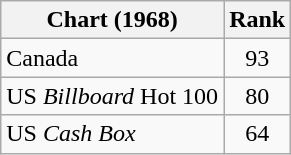<table class="wikitable sortable">
<tr>
<th align="left">Chart (1968)</th>
<th style="text-align:center;">Rank</th>
</tr>
<tr>
<td>Canada</td>
<td style="text-align:center;">93</td>
</tr>
<tr>
<td>US <em>Billboard</em> Hot 100</td>
<td style="text-align:center;">80</td>
</tr>
<tr>
<td>US <em>Cash Box</em></td>
<td style="text-align:center;">64</td>
</tr>
</table>
